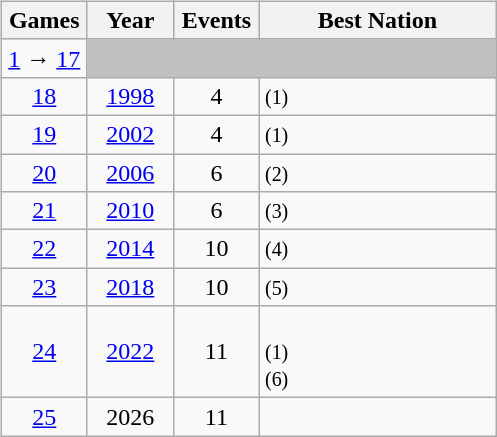<table>
<tr>
<td valign=top><br><table class=wikitable>
<tr>
<th width=50>Games</th>
<th width=50>Year</th>
<th width=50>Events</th>
<th width=150>Best Nation</th>
</tr>
<tr>
<td align=center><a href='#'>1</a> → <a href='#'>17</a></td>
<td colspan=4 bgcolor=silver></td>
</tr>
<tr>
<td align=center><a href='#'>18</a></td>
<td align=center><a href='#'>1998</a></td>
<td align=center>4</td>
<td> <small>(1)</small></td>
</tr>
<tr>
<td align=center><a href='#'>19</a></td>
<td align=center><a href='#'>2002</a></td>
<td align=center>4</td>
<td> <small>(1)</small></td>
</tr>
<tr>
<td align=center><a href='#'>20</a></td>
<td align=center><a href='#'>2006</a></td>
<td align=center>6</td>
<td> <small>(2)</small></td>
</tr>
<tr>
<td align=center><a href='#'>21</a></td>
<td align=center><a href='#'>2010</a></td>
<td align=center>6</td>
<td> <small>(3)</small></td>
</tr>
<tr>
<td align=center><a href='#'>22</a></td>
<td align=center><a href='#'>2014</a></td>
<td align=center>10</td>
<td> <small>(4)</small></td>
</tr>
<tr>
<td align=center><a href='#'>23</a></td>
<td align=center><a href='#'>2018</a></td>
<td align=center>10</td>
<td> <small>(5)</small></td>
</tr>
<tr>
<td align=center><a href='#'>24</a></td>
<td align=center><a href='#'>2022</a></td>
<td align=center>11</td>
<td><br> <small>(1)</small><br> <small>(6)</small></td>
</tr>
<tr>
<td align=center><a href='#'>25</a></td>
<td align=center>2026</td>
<td align=center>11</td>
<td></td>
</tr>
</table>
</td>
</tr>
</table>
